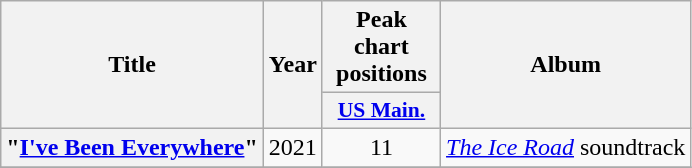<table class="wikitable plainrowheaders" style="text-align:center;">
<tr>
<th rowspan="2" scope="col">Title</th>
<th rowspan="2" scope="col">Year</th>
<th scope="col">Peak chart positions</th>
<th rowspan="2" scope="col">Album</th>
</tr>
<tr>
<th style="width:5em; font-size:90%;"><a href='#'>US Main.</a><br></th>
</tr>
<tr>
<th scope="row">"<a href='#'>I've Been Everywhere</a>"</th>
<td>2021</td>
<td>11</td>
<td><em><a href='#'>The Ice Road</a></em> soundtrack</td>
</tr>
<tr>
</tr>
</table>
